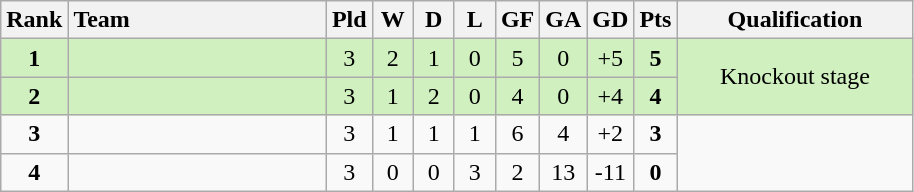<table class="wikitable" style="text-align: center;">
<tr>
<th width=30>Rank</th>
<th width=165 style="text-align:left;">Team</th>
<th width=20>Pld</th>
<th width=20>W</th>
<th width=20>D</th>
<th width=20>L</th>
<th width=20>GF</th>
<th width=20>GA</th>
<th width=20>GD</th>
<th width=20>Pts</th>
<th width=150>Qualification</th>
</tr>
<tr bgcolor= #D0F0C0>
<td><strong>1</strong></td>
<td style="text-align:left;"></td>
<td>3</td>
<td>2</td>
<td>1</td>
<td>0</td>
<td>5</td>
<td>0</td>
<td>+5</td>
<td><strong>5</strong></td>
<td rowspan=2>Knockout stage</td>
</tr>
<tr bgcolor= #D0F0C0>
<td><strong>2</strong></td>
<td style="text-align:left;"></td>
<td>3</td>
<td>1</td>
<td>2</td>
<td>0</td>
<td>4</td>
<td>0</td>
<td>+4</td>
<td><strong>4</strong></td>
</tr>
<tr>
<td><strong>3</strong></td>
<td style="text-align:left;"></td>
<td>3</td>
<td>1</td>
<td>1</td>
<td>1</td>
<td>6</td>
<td>4</td>
<td>+2</td>
<td><strong>3</strong></td>
</tr>
<tr>
<td><strong>4</strong></td>
<td style="text-align:left;"></td>
<td>3</td>
<td>0</td>
<td>0</td>
<td>3</td>
<td>2</td>
<td>13</td>
<td>-11</td>
<td><strong>0</strong></td>
</tr>
</table>
